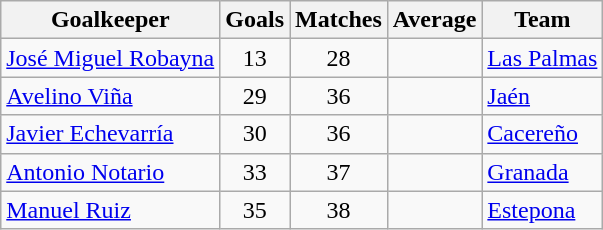<table class="wikitable sortable">
<tr>
<th>Goalkeeper</th>
<th>Goals</th>
<th>Matches</th>
<th>Average</th>
<th>Team</th>
</tr>
<tr>
<td> <a href='#'>José Miguel Robayna</a></td>
<td style="text-align:center;">13</td>
<td style="text-align:center;">28</td>
<td style="text-align:center;"></td>
<td><a href='#'>Las Palmas</a></td>
</tr>
<tr>
<td> <a href='#'>Avelino Viña</a></td>
<td style="text-align:center;">29</td>
<td style="text-align:center;">36</td>
<td style="text-align:center;"></td>
<td><a href='#'>Jaén</a></td>
</tr>
<tr>
<td> <a href='#'>Javier Echevarría</a></td>
<td style="text-align:center;">30</td>
<td style="text-align:center;">36</td>
<td style="text-align:center;"></td>
<td><a href='#'>Cacereño</a></td>
</tr>
<tr>
<td> <a href='#'>Antonio Notario</a></td>
<td style="text-align:center;">33</td>
<td style="text-align:center;">37</td>
<td style="text-align:center;"></td>
<td><a href='#'>Granada</a></td>
</tr>
<tr>
<td> <a href='#'>Manuel Ruiz</a></td>
<td style="text-align:center;">35</td>
<td style="text-align:center;">38</td>
<td style="text-align:center;"></td>
<td><a href='#'>Estepona</a></td>
</tr>
</table>
